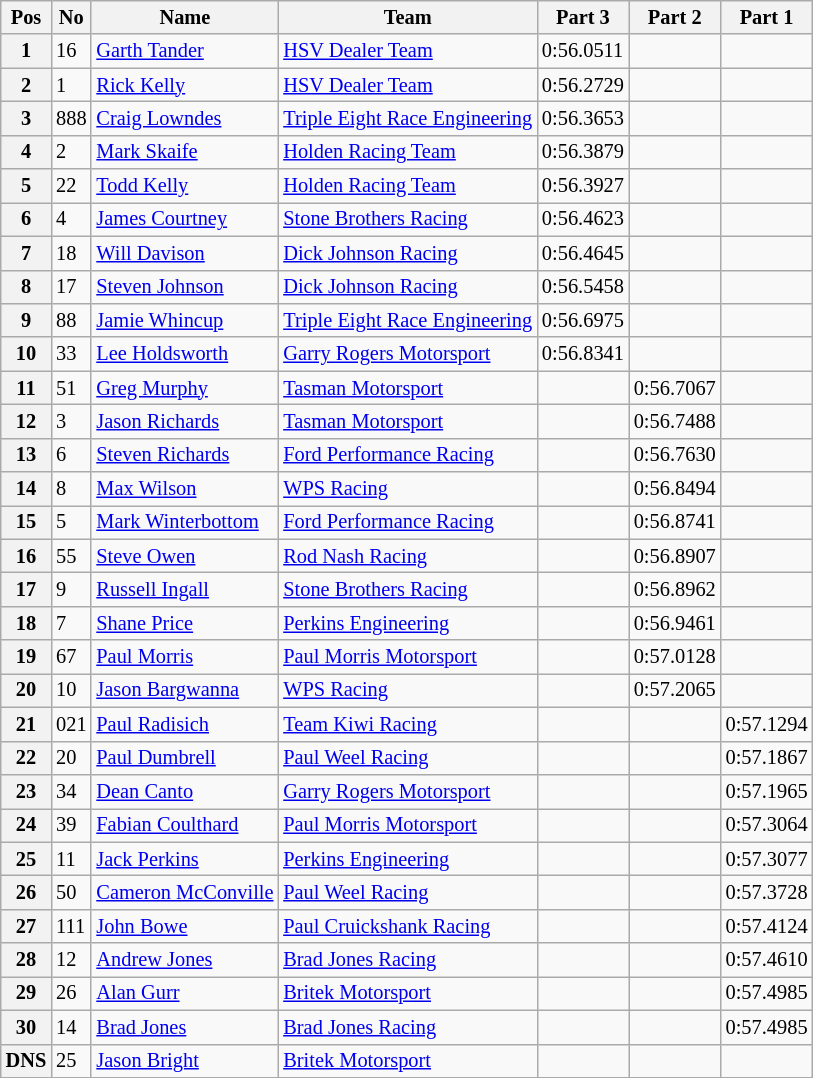<table class="wikitable" style="font-size: 85%;">
<tr>
<th>Pos</th>
<th>No</th>
<th>Name</th>
<th>Team</th>
<th>Part 3</th>
<th>Part 2</th>
<th>Part 1</th>
</tr>
<tr>
<th>1</th>
<td>16</td>
<td> <a href='#'>Garth Tander</a></td>
<td><a href='#'>HSV Dealer Team</a></td>
<td>0:56.0511</td>
<td></td>
<td></td>
</tr>
<tr>
<th>2</th>
<td>1</td>
<td> <a href='#'>Rick Kelly</a></td>
<td><a href='#'>HSV Dealer Team</a></td>
<td>0:56.2729</td>
<td></td>
<td></td>
</tr>
<tr>
<th>3</th>
<td>888</td>
<td> <a href='#'>Craig Lowndes</a></td>
<td><a href='#'>Triple Eight Race Engineering</a></td>
<td>0:56.3653</td>
<td></td>
<td></td>
</tr>
<tr>
<th>4</th>
<td>2</td>
<td> <a href='#'>Mark Skaife</a></td>
<td><a href='#'>Holden Racing Team</a></td>
<td>0:56.3879</td>
<td></td>
<td></td>
</tr>
<tr>
<th>5</th>
<td>22</td>
<td> <a href='#'>Todd Kelly</a></td>
<td><a href='#'>Holden Racing Team</a></td>
<td>0:56.3927</td>
<td></td>
<td></td>
</tr>
<tr>
<th>6</th>
<td>4</td>
<td> <a href='#'>James Courtney</a></td>
<td><a href='#'>Stone Brothers Racing</a></td>
<td>0:56.4623</td>
<td></td>
<td></td>
</tr>
<tr>
<th>7</th>
<td>18</td>
<td> <a href='#'>Will Davison</a></td>
<td><a href='#'>Dick Johnson Racing</a></td>
<td>0:56.4645</td>
<td></td>
<td></td>
</tr>
<tr>
<th>8</th>
<td>17</td>
<td> <a href='#'>Steven Johnson</a></td>
<td><a href='#'>Dick Johnson Racing</a></td>
<td>0:56.5458</td>
<td></td>
<td></td>
</tr>
<tr>
<th>9</th>
<td>88</td>
<td> <a href='#'>Jamie Whincup</a></td>
<td><a href='#'>Triple Eight Race Engineering</a></td>
<td>0:56.6975</td>
<td></td>
<td></td>
</tr>
<tr>
<th>10</th>
<td>33</td>
<td> <a href='#'>Lee Holdsworth</a></td>
<td><a href='#'>Garry Rogers Motorsport</a></td>
<td>0:56.8341</td>
<td></td>
<td></td>
</tr>
<tr>
<th>11</th>
<td>51</td>
<td> <a href='#'>Greg Murphy</a></td>
<td><a href='#'>Tasman Motorsport</a></td>
<td></td>
<td>0:56.7067</td>
<td></td>
</tr>
<tr>
<th>12</th>
<td>3</td>
<td> <a href='#'>Jason Richards</a></td>
<td><a href='#'>Tasman Motorsport</a></td>
<td></td>
<td>0:56.7488</td>
<td></td>
</tr>
<tr>
<th>13</th>
<td>6</td>
<td> <a href='#'>Steven Richards</a></td>
<td><a href='#'>Ford Performance Racing</a></td>
<td></td>
<td>0:56.7630</td>
<td></td>
</tr>
<tr>
<th>14</th>
<td>8</td>
<td> <a href='#'>Max Wilson</a></td>
<td><a href='#'>WPS Racing</a></td>
<td></td>
<td>0:56.8494</td>
<td></td>
</tr>
<tr>
<th>15</th>
<td>5</td>
<td> <a href='#'>Mark Winterbottom</a></td>
<td><a href='#'>Ford Performance Racing</a></td>
<td></td>
<td>0:56.8741</td>
<td></td>
</tr>
<tr>
<th>16</th>
<td>55</td>
<td> <a href='#'>Steve Owen</a></td>
<td><a href='#'>Rod Nash Racing</a></td>
<td></td>
<td>0:56.8907</td>
<td></td>
</tr>
<tr>
<th>17</th>
<td>9</td>
<td> <a href='#'>Russell Ingall</a></td>
<td><a href='#'>Stone Brothers Racing</a></td>
<td></td>
<td>0:56.8962</td>
<td></td>
</tr>
<tr>
<th>18</th>
<td>7</td>
<td> <a href='#'>Shane Price</a></td>
<td><a href='#'>Perkins Engineering</a></td>
<td></td>
<td>0:56.9461</td>
<td></td>
</tr>
<tr>
<th>19</th>
<td>67</td>
<td> <a href='#'>Paul Morris</a></td>
<td><a href='#'>Paul Morris Motorsport</a></td>
<td></td>
<td>0:57.0128</td>
<td></td>
</tr>
<tr>
<th>20</th>
<td>10</td>
<td> <a href='#'>Jason Bargwanna</a></td>
<td><a href='#'>WPS Racing</a></td>
<td></td>
<td>0:57.2065</td>
<td></td>
</tr>
<tr>
<th>21</th>
<td>021</td>
<td> <a href='#'>Paul Radisich</a></td>
<td><a href='#'>Team Kiwi Racing</a></td>
<td></td>
<td></td>
<td>0:57.1294</td>
</tr>
<tr>
<th>22</th>
<td>20</td>
<td> <a href='#'>Paul Dumbrell</a></td>
<td><a href='#'>Paul Weel Racing</a></td>
<td></td>
<td></td>
<td>0:57.1867</td>
</tr>
<tr>
<th>23</th>
<td>34</td>
<td> <a href='#'>Dean Canto</a></td>
<td><a href='#'>Garry Rogers Motorsport</a></td>
<td></td>
<td></td>
<td>0:57.1965</td>
</tr>
<tr>
<th>24</th>
<td>39</td>
<td> <a href='#'>Fabian Coulthard</a></td>
<td><a href='#'>Paul Morris Motorsport</a></td>
<td></td>
<td></td>
<td>0:57.3064</td>
</tr>
<tr>
<th>25</th>
<td>11</td>
<td> <a href='#'>Jack Perkins</a></td>
<td><a href='#'>Perkins Engineering</a></td>
<td></td>
<td></td>
<td>0:57.3077</td>
</tr>
<tr>
<th>26</th>
<td>50</td>
<td> <a href='#'>Cameron McConville</a></td>
<td><a href='#'>Paul Weel Racing</a></td>
<td></td>
<td></td>
<td>0:57.3728</td>
</tr>
<tr>
<th>27</th>
<td>111</td>
<td> <a href='#'>John Bowe</a></td>
<td><a href='#'>Paul Cruickshank Racing</a></td>
<td></td>
<td></td>
<td>0:57.4124</td>
</tr>
<tr>
<th>28</th>
<td>12</td>
<td> <a href='#'>Andrew Jones</a></td>
<td><a href='#'>Brad Jones Racing</a></td>
<td></td>
<td></td>
<td>0:57.4610</td>
</tr>
<tr>
<th>29</th>
<td>26</td>
<td> <a href='#'>Alan Gurr</a></td>
<td><a href='#'>Britek Motorsport</a></td>
<td></td>
<td></td>
<td>0:57.4985</td>
</tr>
<tr>
<th>30</th>
<td>14</td>
<td> <a href='#'>Brad Jones</a></td>
<td><a href='#'>Brad Jones Racing</a></td>
<td></td>
<td></td>
<td>0:57.4985</td>
</tr>
<tr>
<th>DNS</th>
<td>25</td>
<td> <a href='#'>Jason Bright</a></td>
<td><a href='#'>Britek Motorsport</a></td>
<td></td>
<td></td>
<td></td>
</tr>
<tr>
</tr>
</table>
